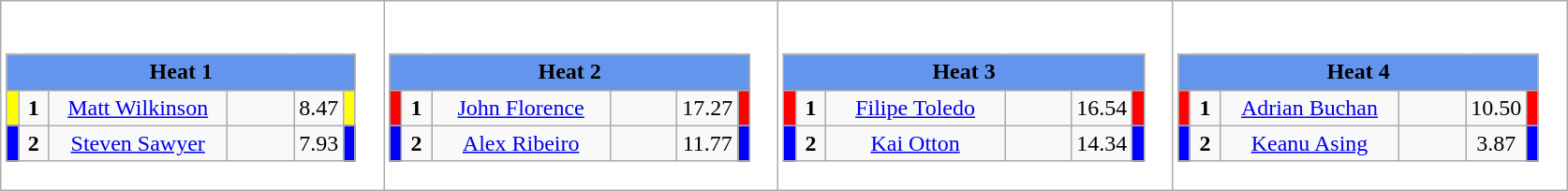<table class="wikitable" style="background:#fff;">
<tr>
<td style="margin: 1em auto;"><div><br><table class="wikitable">
<tr>
<td colspan="6"  style="text-align:center; background:#6495ed;"><strong>Heat 1</strong></td>
</tr>
<tr>
<td style="width:01px; background: #ff0;"></td>
<td style="width:14px; text-align:center;"><strong>1</strong></td>
<td style="width:120px; text-align:center;"><a href='#'>Matt Wilkinson</a></td>
<td style="width:40px; text-align:center;"></td>
<td style="width:20px; text-align:center;">8.47</td>
<td style="width:01px; background: #ff0;"></td>
</tr>
<tr>
<td style="width:01px; background: #00f;"></td>
<td style="width:14px; text-align:center;"><strong>2</strong></td>
<td style="width:120px; text-align:center;"><a href='#'>Steven Sawyer</a></td>
<td style="width:40px; text-align:center;"></td>
<td style="width:20px; text-align:center;">7.93</td>
<td style="width:01px; background: #00f;"></td>
</tr>
</table>
</div></td>
<td style="margin: 1em auto;"><div><br><table class="wikitable">
<tr>
<td colspan="6"  style="text-align:center; background:#6495ed;"><strong>Heat 2</strong></td>
</tr>
<tr>
<td style="width:01px; background: #f00;"></td>
<td style="width:14px; text-align:center;"><strong>1</strong></td>
<td style="width:120px; text-align:center;"><a href='#'>John Florence</a></td>
<td style="width:40px; text-align:center;"></td>
<td style="width:20px; text-align:center;">17.27</td>
<td style="width:01px; background: #f00;"></td>
</tr>
<tr>
<td style="width:01px; background: #00f;"></td>
<td style="width:14px; text-align:center;"><strong>2</strong></td>
<td style="width:120px; text-align:center;"><a href='#'>Alex Ribeiro</a></td>
<td style="width:40px; text-align:center;"></td>
<td style="width:20px; text-align:center;">11.77</td>
<td style="width:01px; background: #00f;"></td>
</tr>
</table>
</div></td>
<td style="margin: 1em auto;"><div><br><table class="wikitable">
<tr>
<td colspan="6"  style="text-align:center; background:#6495ed;"><strong>Heat 3</strong></td>
</tr>
<tr>
<td style="width:01px; background: #f00;"></td>
<td style="width:14px; text-align:center;"><strong>1</strong></td>
<td style="width:120px; text-align:center;"><a href='#'>Filipe Toledo</a></td>
<td style="width:40px; text-align:center;"></td>
<td style="width:20px; text-align:center;">16.54</td>
<td style="width:01px; background: #f00;"></td>
</tr>
<tr>
<td style="width:01px; background: #00f;"></td>
<td style="width:14px; text-align:center;"><strong>2</strong></td>
<td style="width:120px; text-align:center;"><a href='#'>Kai Otton</a></td>
<td style="width:40px; text-align:center;"></td>
<td style="width:20px; text-align:center;">14.34</td>
<td style="width:01px; background: #00f;"></td>
</tr>
</table>
</div></td>
<td style="margin: 1em auto;"><div><br><table class="wikitable">
<tr>
<td colspan="6"  style="text-align:center; background:#6495ed;"><strong>Heat 4</strong></td>
</tr>
<tr>
<td style="width:01px; background: #f00;"></td>
<td style="width:14px; text-align:center;"><strong>1</strong></td>
<td style="width:120px; text-align:center;"><a href='#'>Adrian Buchan</a></td>
<td style="width:40px; text-align:center;"></td>
<td style="width:20px; text-align:center;">10.50</td>
<td style="width:01px; background: #f00;"></td>
</tr>
<tr>
<td style="width:01px; background: #00f;"></td>
<td style="width:14px; text-align:center;"><strong>2</strong></td>
<td style="width:120px; text-align:center;"><a href='#'>Keanu Asing</a></td>
<td style="width:40px; text-align:center;"></td>
<td style="width:20px; text-align:center;">3.87</td>
<td style="width:01px; background: #00f;"></td>
</tr>
</table>
</div></td>
</tr>
</table>
